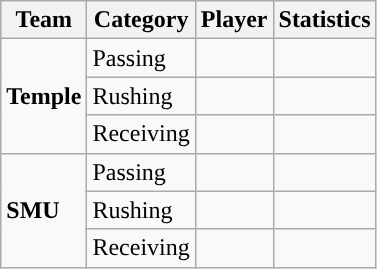<table class="wikitable" style="float: left;">
<tr>
<th>Team</th>
<th>Category</th>
<th>Player</th>
<th>Statistics</th>
</tr>
<tr>
<td rowspan=3><strong>Temple</strong></td>
<td>Passing</td>
<td></td>
<td></td>
</tr>
<tr>
<td>Rushing</td>
<td></td>
<td></td>
</tr>
<tr>
<td>Receiving</td>
<td></td>
<td></td>
</tr>
<tr>
<td rowspan=3><strong>SMU</strong></td>
<td>Passing</td>
<td></td>
<td></td>
</tr>
<tr>
<td>Rushing</td>
<td></td>
<td></td>
</tr>
<tr>
<td>Receiving</td>
<td></td>
<td></td>
</tr>
</table>
